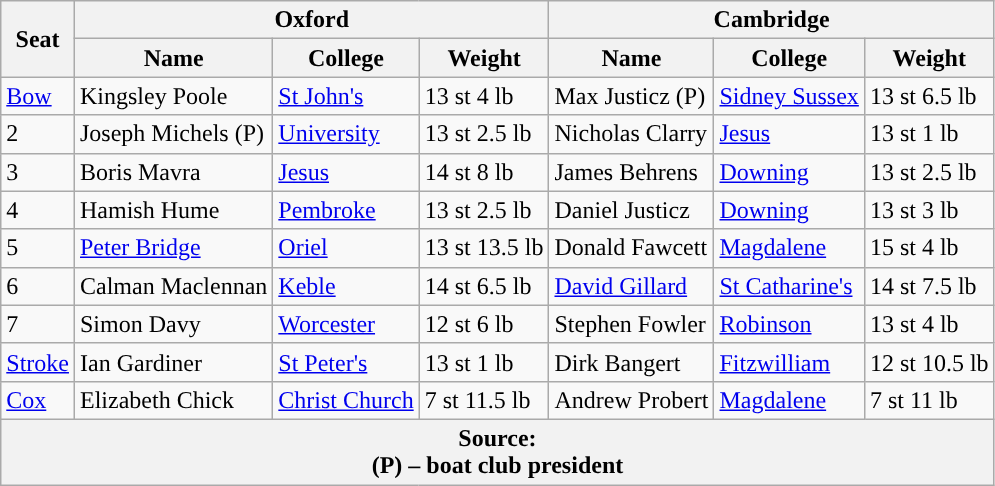<table class="wikitable">
<tr>
<th rowspan="2" scope="col">Seat</th>
<th colspan="3" scope="col">Oxford <br> </th>
<th colspan="3" scope="col">Cambridge <br> </th>
</tr>
<tr>
<th>Name</th>
<th>College</th>
<th>Weight</th>
<th>Name</th>
<th>College</th>
<th>Weight</th>
</tr>
<tr>
<td><a href='#'>Bow</a></td>
<td>Kingsley Poole</td>
<td><a href='#'>St John's</a></td>
<td>13 st 4 lb</td>
<td>Max Justicz (P)</td>
<td><a href='#'>Sidney Sussex</a></td>
<td>13 st 6.5 lb</td>
</tr>
<tr>
<td>2</td>
<td>Joseph Michels (P)</td>
<td><a href='#'>University</a></td>
<td>13 st 2.5 lb</td>
<td>Nicholas Clarry</td>
<td><a href='#'>Jesus</a></td>
<td>13 st 1 lb</td>
</tr>
<tr>
<td>3</td>
<td>Boris Mavra</td>
<td><a href='#'>Jesus</a></td>
<td>14 st 8 lb</td>
<td>James Behrens</td>
<td><a href='#'>Downing</a></td>
<td>13 st 2.5 lb</td>
</tr>
<tr>
<td>4</td>
<td>Hamish Hume</td>
<td><a href='#'>Pembroke</a></td>
<td>13 st 2.5 lb</td>
<td>Daniel Justicz</td>
<td><a href='#'>Downing</a></td>
<td>13 st 3 lb</td>
</tr>
<tr>
<td>5</td>
<td><a href='#'>Peter Bridge</a></td>
<td><a href='#'>Oriel</a></td>
<td>13 st 13.5 lb</td>
<td>Donald Fawcett</td>
<td><a href='#'>Magdalene</a></td>
<td>15 st 4 lb</td>
</tr>
<tr>
<td>6</td>
<td>Calman Maclennan</td>
<td><a href='#'>Keble</a></td>
<td>14 st 6.5 lb</td>
<td><a href='#'>David Gillard</a></td>
<td><a href='#'>St Catharine's</a></td>
<td>14 st 7.5 lb</td>
</tr>
<tr>
<td>7</td>
<td>Simon Davy</td>
<td><a href='#'>Worcester</a></td>
<td>12 st 6 lb</td>
<td>Stephen Fowler</td>
<td><a href='#'>Robinson</a></td>
<td>13 st 4 lb</td>
</tr>
<tr>
<td><a href='#'>Stroke</a></td>
<td>Ian Gardiner</td>
<td><a href='#'>St Peter's</a></td>
<td>13 st 1 lb</td>
<td>Dirk Bangert</td>
<td><a href='#'>Fitzwilliam</a></td>
<td>12 st 10.5 lb</td>
</tr>
<tr>
<td><a href='#'>Cox</a></td>
<td>Elizabeth Chick</td>
<td><a href='#'>Christ Church</a></td>
<td>7 st 11.5 lb</td>
<td>Andrew Probert</td>
<td><a href='#'>Magdalene</a></td>
<td>7 st 11 lb</td>
</tr>
<tr>
<th colspan="7">Source:<br>(P) – boat club president</th>
</tr>
</table>
